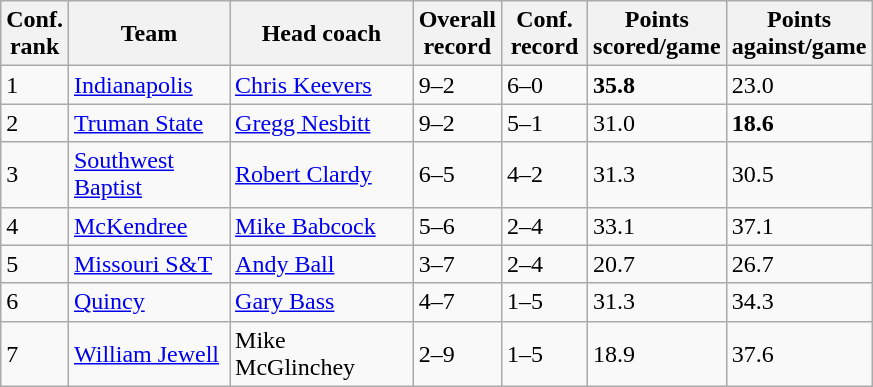<table class="sortable wikitable">
<tr>
<th width="25">Conf. rank</th>
<th width="100">Team</th>
<th width="115">Head coach</th>
<th width="50">Overall record</th>
<th width="50">Conf. record</th>
<th width="50">Points scored/game</th>
<th width="50">Points against/game</th>
</tr>
<tr align="left" bgcolor="">
<td>1</td>
<td><a href='#'>Indianapolis</a></td>
<td><a href='#'>Chris Keevers</a></td>
<td>9–2</td>
<td>6–0</td>
<td><strong>35.8</strong></td>
<td>23.0</td>
</tr>
<tr align="left" bgcolor="">
<td>2</td>
<td><a href='#'>Truman State</a></td>
<td><a href='#'>Gregg Nesbitt</a></td>
<td>9–2</td>
<td>5–1</td>
<td>31.0</td>
<td><strong>18.6</strong></td>
</tr>
<tr align="left" bgcolor="">
<td>3</td>
<td><a href='#'>Southwest Baptist</a></td>
<td><a href='#'>Robert Clardy</a></td>
<td>6–5</td>
<td>4–2</td>
<td>31.3</td>
<td>30.5</td>
</tr>
<tr align="left" bgcolor="">
<td>4</td>
<td><a href='#'>McKendree</a></td>
<td><a href='#'>Mike Babcock</a></td>
<td>5–6</td>
<td>2–4</td>
<td>33.1</td>
<td>37.1</td>
</tr>
<tr align="left" bgcolor="">
<td>5</td>
<td><a href='#'>Missouri S&T</a></td>
<td><a href='#'>Andy Ball</a></td>
<td>3–7</td>
<td>2–4</td>
<td>20.7</td>
<td>26.7</td>
</tr>
<tr align="left" bgcolor="">
<td>6</td>
<td><a href='#'>Quincy</a></td>
<td><a href='#'>Gary Bass</a></td>
<td>4–7</td>
<td>1–5</td>
<td>31.3</td>
<td>34.3</td>
</tr>
<tr align="left" bgcolor="">
<td>7</td>
<td><a href='#'>William Jewell</a></td>
<td>Mike McGlinchey</td>
<td>2–9</td>
<td>1–5</td>
<td>18.9</td>
<td>37.6</td>
</tr>
</table>
